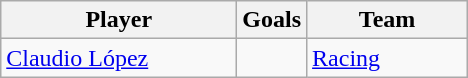<table class="wikitable" style="text-align: ;" width="%">
<tr>
<th width=150px>Player</th>
<th>Goals</th>
<th width=100px>Team</th>
</tr>
<tr>
<td> <a href='#'>Claudio López</a></td>
<td></td>
<td><a href='#'>Racing</a></td>
</tr>
</table>
